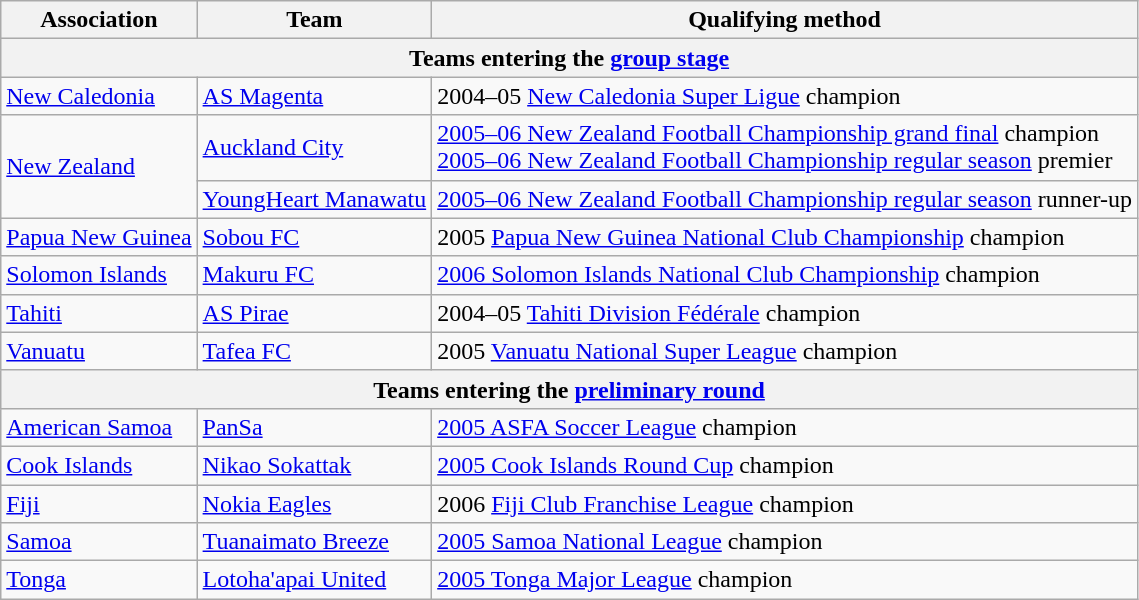<table class="wikitable">
<tr>
<th>Association</th>
<th>Team</th>
<th>Qualifying method</th>
</tr>
<tr>
<th colspan=3>Teams entering the <a href='#'>group stage</a></th>
</tr>
<tr>
<td> <a href='#'>New Caledonia</a></td>
<td><a href='#'>AS Magenta</a></td>
<td>2004–05 <a href='#'>New Caledonia Super Ligue</a> champion</td>
</tr>
<tr>
<td rowspan=2> <a href='#'>New Zealand</a></td>
<td><a href='#'>Auckland City</a></td>
<td><a href='#'>2005–06 New Zealand Football Championship grand final</a> champion<br><a href='#'>2005–06 New Zealand Football Championship regular season</a> premier</td>
</tr>
<tr>
<td><a href='#'>YoungHeart Manawatu</a></td>
<td><a href='#'>2005–06 New Zealand Football Championship regular season</a> runner-up</td>
</tr>
<tr>
<td> <a href='#'>Papua New Guinea</a></td>
<td><a href='#'>Sobou FC</a></td>
<td>2005 <a href='#'>Papua New Guinea National Club Championship</a> champion</td>
</tr>
<tr>
<td> <a href='#'>Solomon Islands</a></td>
<td><a href='#'>Makuru FC</a></td>
<td><a href='#'>2006 Solomon Islands National Club Championship</a> champion</td>
</tr>
<tr>
<td> <a href='#'>Tahiti</a></td>
<td><a href='#'>AS Pirae</a></td>
<td>2004–05 <a href='#'>Tahiti Division Fédérale</a> champion</td>
</tr>
<tr>
<td> <a href='#'>Vanuatu</a></td>
<td><a href='#'>Tafea FC</a></td>
<td>2005 <a href='#'>Vanuatu National Super League</a> champion</td>
</tr>
<tr>
<th colspan=3>Teams entering the <a href='#'>preliminary round</a></th>
</tr>
<tr>
<td> <a href='#'>American Samoa</a></td>
<td><a href='#'>PanSa</a></td>
<td><a href='#'>2005 ASFA Soccer League</a> champion</td>
</tr>
<tr>
<td> <a href='#'>Cook Islands</a></td>
<td><a href='#'>Nikao Sokattak</a></td>
<td><a href='#'>2005 Cook Islands Round Cup</a> champion</td>
</tr>
<tr>
<td> <a href='#'>Fiji</a></td>
<td><a href='#'>Nokia Eagles</a></td>
<td>2006 <a href='#'>Fiji Club Franchise League</a> champion</td>
</tr>
<tr>
<td> <a href='#'>Samoa</a></td>
<td><a href='#'>Tuanaimato Breeze</a></td>
<td><a href='#'>2005 Samoa National League</a> champion</td>
</tr>
<tr>
<td> <a href='#'>Tonga</a></td>
<td><a href='#'>Lotoha'apai United</a></td>
<td><a href='#'>2005 Tonga Major League</a> champion</td>
</tr>
</table>
